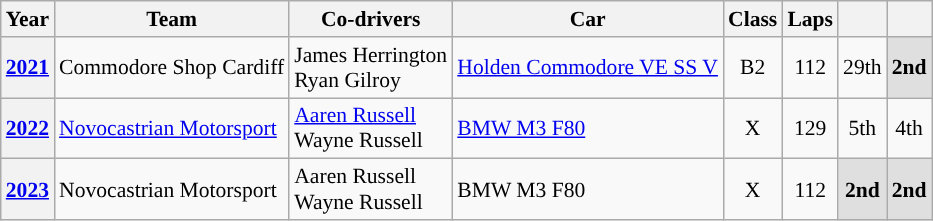<table class="wikitable" style="font-size:90%">
<tr>
<th>Year</th>
<th>Team</th>
<th>Co-drivers</th>
<th>Car</th>
<th>Class</th>
<th>Laps</th>
<th></th>
<th></th>
</tr>
<tr style="text-align:center;">
<th><a href='#'>2021</a></th>
<td align="left"> Commodore Shop Cardiff</td>
<td align="left"> James Herrington<br>  Ryan Gilroy</td>
<td align="left"><a href='#'>Holden Commodore VE SS V</a></td>
<td>B2</td>
<td>112</td>
<td>29th</td>
<td style="background:#DFDFDF;"><strong>2nd</strong></td>
</tr>
<tr style="text-align:center;">
<th><a href='#'>2022</a></th>
<td align="left"> <a href='#'>Novocastrian Motorsport</a></td>
<td align="left"> <a href='#'>Aaren Russell</a><br> Wayne Russell</td>
<td align="left"><a href='#'>BMW M3 F80</a></td>
<td>X</td>
<td>129</td>
<td>5th</td>
<td>4th</td>
</tr>
<tr style="text-align:center;">
<th><a href='#'>2023</a></th>
<td align="left"> Novocastrian Motorsport</td>
<td align="left"> Aaren Russell<br> Wayne Russell</td>
<td align="left">BMW M3 F80</td>
<td>X</td>
<td align=center>112</td>
<td style="background:#DFDFDF"><strong>2nd</strong></td>
<td style="background:#DFDFDF"><strong>2nd</strong></td>
</tr>
</table>
